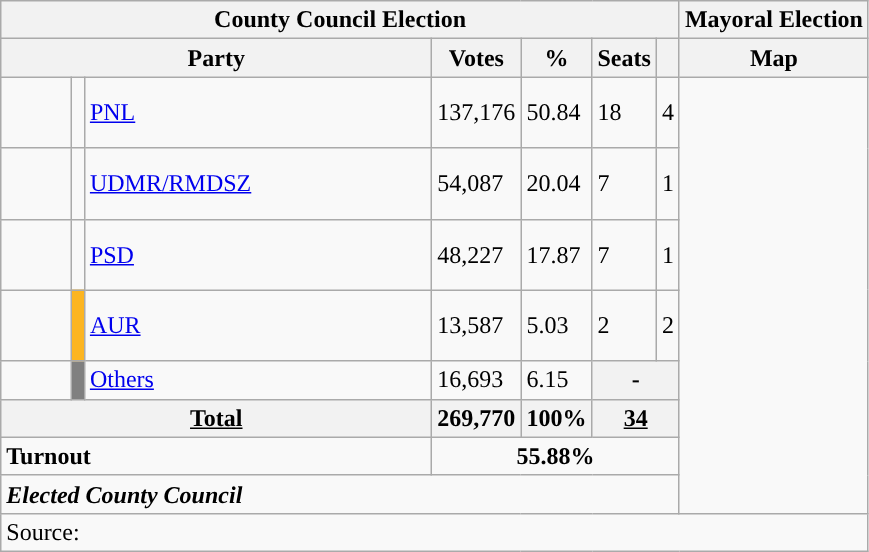<table class="wikitable" style="text-align:left">
<tr>
<th colspan="7">County Council Election</th>
<th>Mayoral Election</th>
</tr>
<tr>
<th colspan="3" width="280">Party</th>
<th>Votes</th>
<th>%</th>
<th>Seats</th>
<th></th>
<th>Map</th>
</tr>
<tr>
<td width="40" height="40"></td>
<td width="1" style="color:inherit;background:"></td>
<td align="left"><a href='#'>PNL</a></td>
<td>137,176</td>
<td>50.84</td>
<td>18</td>
<td>4</td>
<td rowspan="8"></td>
</tr>
<tr>
<td height="40"></td>
<td style="color:inherit;background:"></td>
<td align="left"><a href='#'>UDMR/RMDSZ</a></td>
<td>54,087</td>
<td>20.04</td>
<td>7</td>
<td>1</td>
</tr>
<tr>
<td height="40"></td>
<td style="color:inherit;background:"></td>
<td align="left"><a href='#'>PSD</a></td>
<td>48,227</td>
<td>17.87</td>
<td>7</td>
<td>1</td>
</tr>
<tr>
<td height="40"></td>
<td style="background:#FCB521;"></td>
<td align="left"><a href='#'>AUR</a></td>
<td>13,587</td>
<td>5.03</td>
<td>2</td>
<td>2</td>
</tr>
<tr>
<td></td>
<td style="background-color:Grey "></td>
<td align="left"><a href='#'>Others</a></td>
<td>16,693</td>
<td>6.15</td>
<th colspan="2">-</th>
</tr>
<tr>
<th colspan="3"><strong><u>Total</u></strong></th>
<th style="text-align:left">269,770</th>
<th style="text-align:left">100%</th>
<th colspan="2"><strong><u>34</u></strong></th>
</tr>
<tr>
<td colspan="3"><strong>Turnout</strong></td>
<td colspan="4" style="text-align: center"><strong>55.88%</strong></td>
</tr>
<tr>
<td colspan="7"><strong><em>Elected County Council</em></strong></td>
</tr>
<tr>
<td colspan="8">Source: </td>
</tr>
</table>
